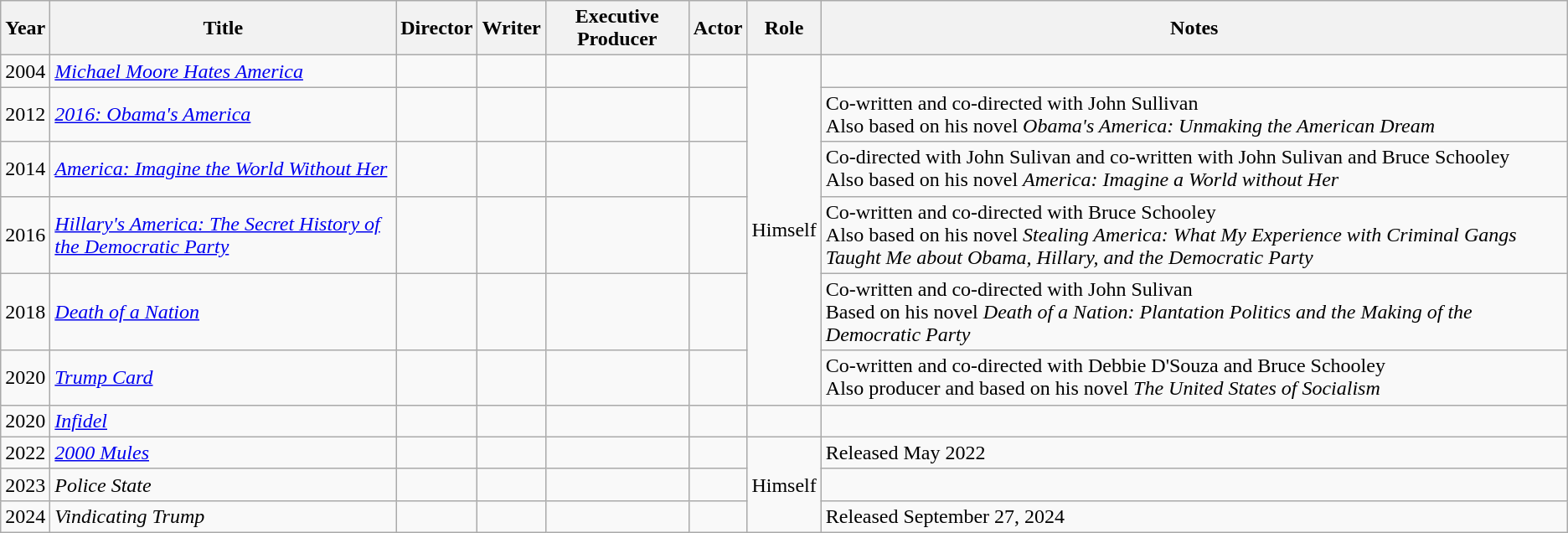<table class="wikitable sortable">
<tr>
<th>Year</th>
<th>Title</th>
<th>Director</th>
<th>Writer</th>
<th>Executive Producer</th>
<th>Actor</th>
<th>Role</th>
<th>Notes</th>
</tr>
<tr>
<td>2004</td>
<td><em><a href='#'>Michael Moore Hates America</a></em></td>
<td></td>
<td></td>
<td></td>
<td></td>
<td rowspan=6>Himself</td>
<td></td>
</tr>
<tr>
<td>2012</td>
<td><em><a href='#'>2016: Obama's America</a></em></td>
<td></td>
<td></td>
<td></td>
<td></td>
<td>Co-written and co-directed with John Sullivan<br>Also based on his novel <em>Obama's America: Unmaking the American Dream</em></td>
</tr>
<tr>
<td>2014</td>
<td><em><a href='#'>America: Imagine the World Without Her</a></em></td>
<td></td>
<td></td>
<td></td>
<td></td>
<td>Co-directed with John Sulivan and co-written with John Sulivan and Bruce Schooley<br>Also based on his novel <em>America: Imagine a World without Her</em></td>
</tr>
<tr>
<td>2016</td>
<td><em><a href='#'>Hillary's America: The Secret History of the Democratic Party</a></em></td>
<td></td>
<td></td>
<td></td>
<td></td>
<td>Co-written and co-directed with Bruce Schooley<br>Also based on his novel <em>Stealing America: What My Experience with Criminal Gangs Taught Me about Obama, Hillary, and the Democratic Party</em></td>
</tr>
<tr>
<td>2018</td>
<td><em><a href='#'>Death of a Nation</a></em></td>
<td></td>
<td></td>
<td></td>
<td></td>
<td>Co-written and co-directed with John Sulivan<br>Based on his novel <em>Death of a Nation: Plantation Politics and the Making of the Democratic Party</em></td>
</tr>
<tr>
<td>2020</td>
<td><em><a href='#'>Trump Card</a></em></td>
<td></td>
<td></td>
<td></td>
<td></td>
<td>Co-written and co-directed with Debbie D'Souza and Bruce Schooley<br>Also producer and based on his novel <em>The United States of Socialism</em></td>
</tr>
<tr>
<td>2020</td>
<td><em><a href='#'>Infidel</a></em></td>
<td></td>
<td></td>
<td></td>
<td></td>
<td></td>
<td></td>
</tr>
<tr>
<td>2022</td>
<td><em><a href='#'>2000 Mules</a></em></td>
<td></td>
<td></td>
<td></td>
<td></td>
<td rowspan=3>Himself</td>
<td>Released May 2022</td>
</tr>
<tr>
<td>2023</td>
<td><em>Police State</em></td>
<td></td>
<td></td>
<td></td>
<td></td>
<td></td>
</tr>
<tr>
<td>2024</td>
<td><em>Vindicating Trump</em></td>
<td></td>
<td></td>
<td></td>
<td></td>
<td>Released September 27, 2024 </td>
</tr>
</table>
